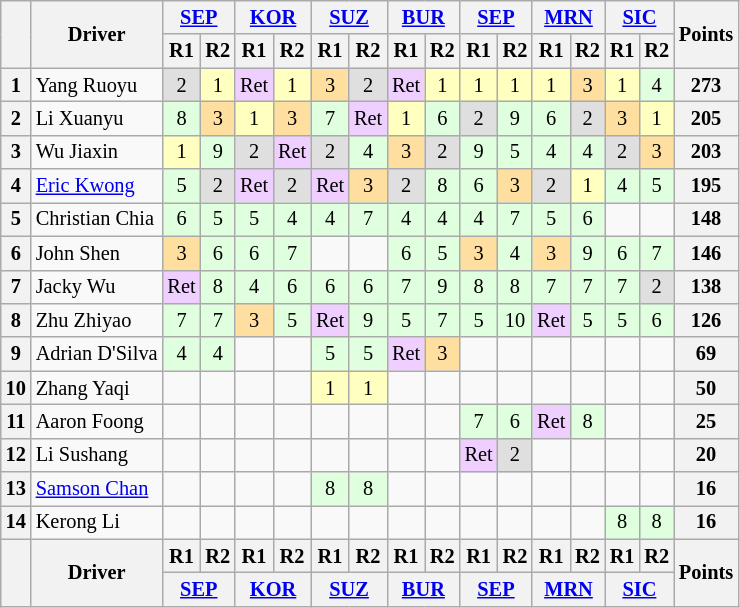<table class="wikitable" style="font-size:85%; text-align:center">
<tr>
<th rowspan=2></th>
<th rowspan=2>Driver</th>
<th colspan=2><a href='#'>SEP</a><br></th>
<th colspan=2><a href='#'>KOR</a><br></th>
<th colspan=2><a href='#'>SUZ</a><br></th>
<th colspan=2><a href='#'>BUR</a><br></th>
<th colspan=2><a href='#'>SEP</a><br></th>
<th colspan=2><a href='#'>MRN</a><br></th>
<th colspan=2><a href='#'>SIC</a><br></th>
<th rowspan=2>Points</th>
</tr>
<tr>
<th>R1</th>
<th>R2</th>
<th>R1</th>
<th>R2</th>
<th>R1</th>
<th>R2</th>
<th>R1</th>
<th>R2</th>
<th>R1</th>
<th>R2</th>
<th>R1</th>
<th>R2</th>
<th>R1</th>
<th>R2</th>
</tr>
<tr>
<th>1</th>
<td align="left"> Yang Ruoyu</td>
<td style="background:#DFDFDF";>2</td>
<td style="background:#FFFFBF";>1</td>
<td style="background:#EFCFFF";>Ret</td>
<td style="background:#FFFFBF";>1</td>
<td style="background:#FFDF9F";>3</td>
<td style="background:#DFDFDF";>2</td>
<td style="background:#EFCFFF";>Ret</td>
<td style="background:#FFFFBF";>1</td>
<td style="background:#FFFFBF";>1</td>
<td style="background:#FFFFBF";>1</td>
<td style="background:#FFFFBF";>1</td>
<td style="background:#FFDF9F";>3</td>
<td style="background:#FFFFBF";>1</td>
<td style="background:#DFFFDF";>4</td>
<th>273</th>
</tr>
<tr>
<th>2</th>
<td align="left"> Li Xuanyu</td>
<td style="background:#DFFFDF";>8</td>
<td style="background:#FFDF9F";>3</td>
<td style="background:#FFFFBF";>1</td>
<td style="background:#FFDF9F";>3</td>
<td style="background:#DFFFDF";>7</td>
<td style="background:#EFCFFF";>Ret</td>
<td style="background:#FFFFBF";>1</td>
<td style="background:#DFFFDF";>6</td>
<td style="background:#DFDFDF";>2</td>
<td style="background:#DFFFDF";>9</td>
<td style="background:#DFFFDF";>6</td>
<td style="background:#DFDFDF";>2</td>
<td style="background:#FFDF9F";>3</td>
<td style="background:#FFFFBF";>1</td>
<th>205</th>
</tr>
<tr>
<th>3</th>
<td align="left"> Wu Jiaxin</td>
<td style="background:#FFFFBF";>1</td>
<td style="background:#DFFFDF";>9</td>
<td style="background:#DFDFDF";>2</td>
<td style="background:#EFCFFF";>Ret</td>
<td style="background:#DFDFDF";>2</td>
<td style="background:#DFFFDF";>4</td>
<td style="background:#FFDF9F";>3</td>
<td style="background:#DFDFDF";>2</td>
<td style="background:#DFFFDF";>9</td>
<td style="background:#DFFFDF";>5</td>
<td style="background:#DFFFDF";>4</td>
<td style="background:#DFFFDF";>4</td>
<td style="background:#DFDFDF";>2</td>
<td style="background:#FFDF9F";>3</td>
<th>203</th>
</tr>
<tr>
<th>4</th>
<td align="left"> <a href='#'>Eric Kwong</a></td>
<td style="background:#DFFFDF";>5</td>
<td style="background:#DFDFDF";>2</td>
<td style="background:#EFCFFF";>Ret</td>
<td style="background:#DFDFDF";>2</td>
<td style="background:#EFCFFF";>Ret</td>
<td style="background:#FFDF9F";>3</td>
<td style="background:#DFDFDF";>2</td>
<td style="background:#DFFFDF";>8</td>
<td style="background:#DFFFDF";>6</td>
<td style="background:#FFDF9F";>3</td>
<td style="background:#DFDFDF";>2</td>
<td style="background:#FFFFBF";>1</td>
<td style="background:#DFFFDF";>4</td>
<td style="background:#DFFFDF";>5</td>
<th>195</th>
</tr>
<tr>
<th>5</th>
<td align="left" nowrap> Christian Chia</td>
<td style="background:#DFFFDF";>6</td>
<td style="background:#DFFFDF";>5</td>
<td style="background:#DFFFDF";>5</td>
<td style="background:#DFFFDF";>4</td>
<td style="background:#DFFFDF";>4</td>
<td style="background:#DFFFDF";>7</td>
<td style="background:#DFFFDF";>4</td>
<td style="background:#DFFFDF";>4</td>
<td style="background:#DFFFDF";>4</td>
<td style="background:#DFFFDF";>7</td>
<td style="background:#DFFFDF";>5</td>
<td style="background:#DFFFDF";>6</td>
<td style="background:#"></td>
<td style="background:#"></td>
<th>148</th>
</tr>
<tr>
<th>6</th>
<td align="left"> John Shen</td>
<td style="background:#FFDF9F";>3</td>
<td style="background:#DFFFDF";>6</td>
<td style="background:#DFFFDF";>6</td>
<td style="background:#DFFFDF";>7</td>
<td style="background:#"></td>
<td style="background:#"></td>
<td style="background:#DFFFDF";>6</td>
<td style="background:#DFFFDF";>5</td>
<td style="background:#FFDF9F";>3</td>
<td style="background:#DFFFDF";>4</td>
<td style="background:#FFDF9F";>3</td>
<td style="background:#DFFFDF";>9</td>
<td style="background:#DFFFDF";>6</td>
<td style="background:#DFFFDF";>7</td>
<th>146</th>
</tr>
<tr>
<th>7</th>
<td align="left"> Jacky Wu</td>
<td style="background:#EFCFFF";>Ret</td>
<td style="background:#DFFFDF";>8</td>
<td style="background:#DFFFDF";>4</td>
<td style="background:#DFFFDF";>6</td>
<td style="background:#DFFFDF";>6</td>
<td style="background:#DFFFDF";>6</td>
<td style="background:#DFFFDF";>7</td>
<td style="background:#DFFFDF";>9</td>
<td style="background:#DFFFDF";>8</td>
<td style="background:#DFFFDF";>8</td>
<td style="background:#DFFFDF";>7</td>
<td style="background:#DFFFDF";>7</td>
<td style="background:#DFFFDF";>7</td>
<td style="background:#DFDFDF";>2</td>
<th>138</th>
</tr>
<tr>
<th>8</th>
<td align="left"> Zhu Zhiyao</td>
<td style="background:#DFFFDF";>7</td>
<td style="background:#DFFFDF";>7</td>
<td style="background:#FFDF9F";>3</td>
<td style="background:#DFFFDF";>5</td>
<td style="background:#EFCFFF";>Ret</td>
<td style="background:#DFFFDF";>9</td>
<td style="background:#DFFFDF";>5</td>
<td style="background:#DFFFDF";>7</td>
<td style="background:#DFFFDF";>5</td>
<td style="background:#DFFFDF";>10</td>
<td style="background:#EFCFFF";>Ret</td>
<td style="background:#DFFFDF";>5</td>
<td style="background:#DFFFDF";>5</td>
<td style="background:#DFFFDF";>6</td>
<th>126</th>
</tr>
<tr>
<th>9</th>
<td align="left" nowrap> Adrian D'Silva</td>
<td style="background:#DFFFDF";>4</td>
<td style="background:#DFFFDF";>4</td>
<td style="background:#"></td>
<td style="background:#"></td>
<td style="background:#DFFFDF";>5</td>
<td style="background:#DFFFDF";>5</td>
<td style="background:#EFCFFF";>Ret</td>
<td style="background:#FFDF9F";>3</td>
<td style="background:#"></td>
<td style="background:#"></td>
<td style="background:#"></td>
<td style="background:#"></td>
<td style="background:#"></td>
<td style="background:#"></td>
<th>69</th>
</tr>
<tr>
<th>10</th>
<td align="left"> Zhang Yaqi</td>
<td style="background:#"></td>
<td style="background:#"></td>
<td style="background:#"></td>
<td style="background:#"></td>
<td style="background:#FFFFBF";>1</td>
<td style="background:#FFFFBF";>1</td>
<td style="background:#"></td>
<td style="background:#"></td>
<td style="background:#"></td>
<td style="background:#"></td>
<td style="background:#"></td>
<td style="background:#"></td>
<td style="background:#"></td>
<td style="background:#"></td>
<th>50</th>
</tr>
<tr>
<th>11</th>
<td align="left"> Aaron Foong</td>
<td style="background:#"></td>
<td style="background:#"></td>
<td style="background:#"></td>
<td style="background:#"></td>
<td style="background:#"></td>
<td style="background:#"></td>
<td style="background:#"></td>
<td style="background:#"></td>
<td style="background:#DFFFDF";>7</td>
<td style="background:#DFFFDF";>6</td>
<td style="background:#EFCFFF";>Ret</td>
<td style="background:#DFFFDF";>8</td>
<td style="background:#"></td>
<td style="background:#"></td>
<th>25</th>
</tr>
<tr>
<th>12</th>
<td align="left"> Li Sushang</td>
<td style="background:#"></td>
<td style="background:#"></td>
<td style="background:#"></td>
<td style="background:#"></td>
<td style="background:#"></td>
<td style="background:#"></td>
<td style="background:#"></td>
<td style="background:#"></td>
<td style="background:#EFCFFF";>Ret</td>
<td style="background:#DFDFDF";>2</td>
<td style="background:#"></td>
<td style="background:#"></td>
<td style="background:#"></td>
<td style="background:#"></td>
<th>20</th>
</tr>
<tr>
<th>13</th>
<td align="left"> <a href='#'>Samson Chan</a></td>
<td style="background:#"></td>
<td style="background:#"></td>
<td style="background:#"></td>
<td style="background:#"></td>
<td style="background:#DFFFDF";>8</td>
<td style="background:#DFFFDF";>8</td>
<td style="background:#"></td>
<td style="background:#"></td>
<td style="background:#"></td>
<td style="background:#"></td>
<td style="background:#"></td>
<td style="background:#"></td>
<td style="background:#"></td>
<td style="background:#"></td>
<th>16</th>
</tr>
<tr>
<th>14</th>
<td align="left"> Kerong Li</td>
<td style="background:#"></td>
<td style="background:#"></td>
<td style="background:#"></td>
<td style="background:#"></td>
<td style="background:#"></td>
<td style="background:#"></td>
<td style="background:#"></td>
<td style="background:#"></td>
<td style="background:#"></td>
<td style="background:#"></td>
<td style="background:#"></td>
<td style="background:#"></td>
<td style="background:#DFFFDF";>8</td>
<td style="background:#DFFFDF";>8</td>
<th>16</th>
</tr>
<tr>
<th rowspan=2></th>
<th rowspan=2>Driver</th>
<th>R1</th>
<th>R2</th>
<th>R1</th>
<th>R2</th>
<th>R1</th>
<th>R2</th>
<th>R1</th>
<th>R2</th>
<th>R1</th>
<th>R2</th>
<th>R1</th>
<th>R2</th>
<th>R1</th>
<th>R2</th>
<th rowspan=2>Points</th>
</tr>
<tr>
<th colspan=2><a href='#'>SEP</a><br></th>
<th colspan=2><a href='#'>KOR</a><br></th>
<th colspan=2><a href='#'>SUZ</a><br></th>
<th colspan=2><a href='#'>BUR</a><br></th>
<th colspan=2><a href='#'>SEP</a><br></th>
<th colspan=2><a href='#'>MRN</a><br></th>
<th colspan=2><a href='#'>SIC</a><br></th>
</tr>
</table>
